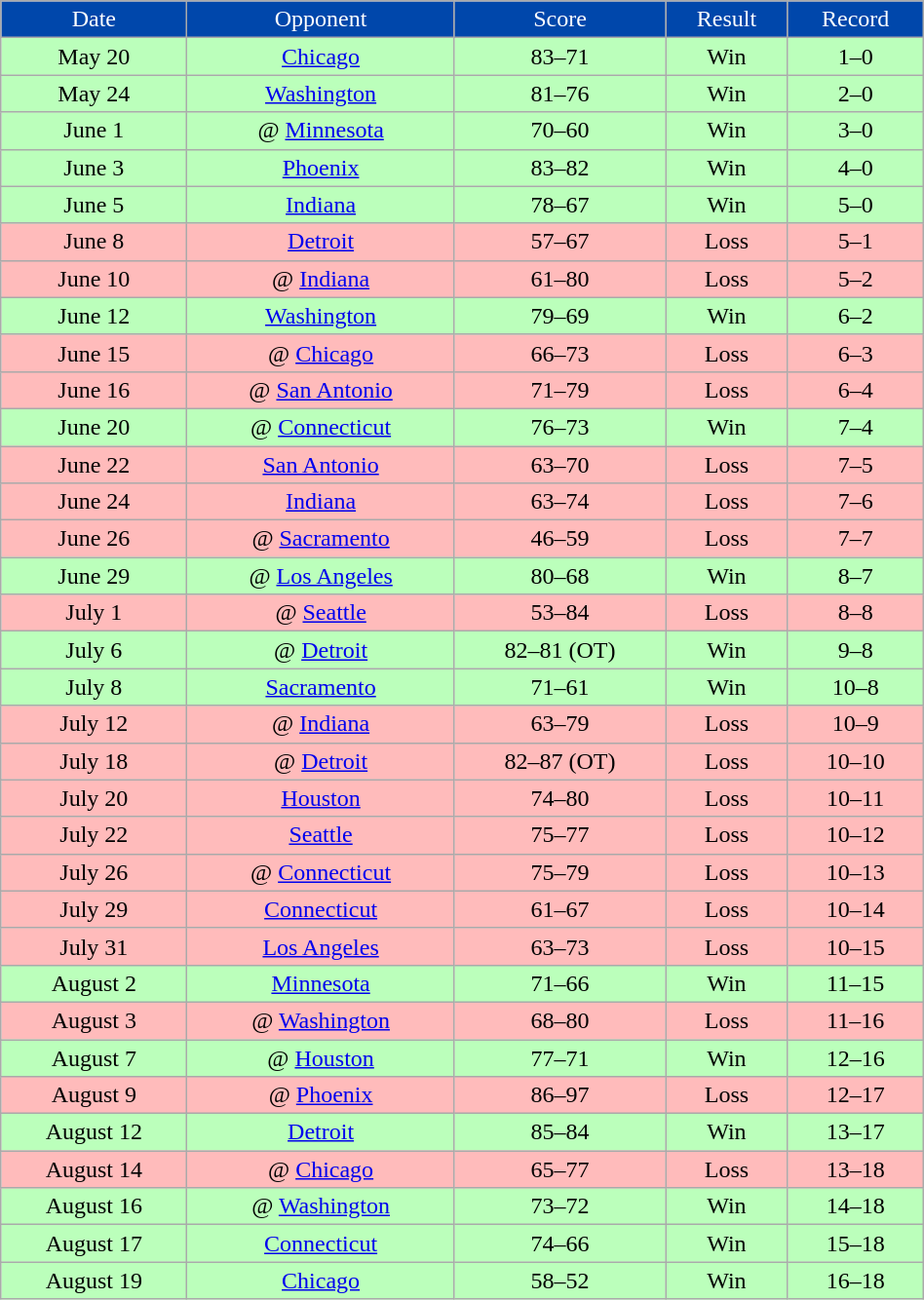<table class="wikitable" width="50%">
<tr align="center" style="background:#0047ab; color:white;">
<td>Date</td>
<td>Opponent</td>
<td>Score</td>
<td>Result</td>
<td>Record</td>
</tr>
<tr align="center" bgcolor="bbffbb">
<td>May 20</td>
<td><a href='#'>Chicago</a></td>
<td>83–71</td>
<td>Win</td>
<td>1–0</td>
</tr>
<tr align="center" bgcolor="bbffbb">
<td>May 24</td>
<td><a href='#'>Washington</a></td>
<td>81–76</td>
<td>Win</td>
<td>2–0</td>
</tr>
<tr align="center" bgcolor="bbffbb">
<td>June 1</td>
<td>@ <a href='#'>Minnesota</a></td>
<td>70–60</td>
<td>Win</td>
<td>3–0</td>
</tr>
<tr align="center" bgcolor="bbffbb">
<td>June 3</td>
<td><a href='#'>Phoenix</a></td>
<td>83–82</td>
<td>Win</td>
<td>4–0</td>
</tr>
<tr align="center" bgcolor="bbffbb">
<td>June 5</td>
<td><a href='#'>Indiana</a></td>
<td>78–67</td>
<td>Win</td>
<td>5–0</td>
</tr>
<tr align="center" bgcolor="ffbbbb">
<td>June 8</td>
<td><a href='#'>Detroit</a></td>
<td>57–67</td>
<td>Loss</td>
<td>5–1</td>
</tr>
<tr align="center" bgcolor="ffbbbb">
<td>June 10</td>
<td>@ <a href='#'>Indiana</a></td>
<td>61–80</td>
<td>Loss</td>
<td>5–2</td>
</tr>
<tr align="center" bgcolor="bbffbb">
<td>June 12</td>
<td><a href='#'>Washington</a></td>
<td>79–69</td>
<td>Win</td>
<td>6–2</td>
</tr>
<tr align="center" bgcolor="ffbbbb">
<td>June 15</td>
<td>@ <a href='#'>Chicago</a></td>
<td>66–73</td>
<td>Loss</td>
<td>6–3</td>
</tr>
<tr align="center" bgcolor="ffbbbb">
<td>June 16</td>
<td>@ <a href='#'>San Antonio</a></td>
<td>71–79</td>
<td>Loss</td>
<td>6–4</td>
</tr>
<tr align="center" bgcolor="bbffbb">
<td>June 20</td>
<td>@ <a href='#'>Connecticut</a></td>
<td>76–73</td>
<td>Win</td>
<td>7–4</td>
</tr>
<tr align="center" bgcolor="ffbbbb">
<td>June 22</td>
<td><a href='#'>San Antonio</a></td>
<td>63–70</td>
<td>Loss</td>
<td>7–5</td>
</tr>
<tr align="center" bgcolor="ffbbbb">
<td>June 24</td>
<td><a href='#'>Indiana</a></td>
<td>63–74</td>
<td>Loss</td>
<td>7–6</td>
</tr>
<tr align="center" bgcolor="ffbbbb">
<td>June 26</td>
<td>@ <a href='#'>Sacramento</a></td>
<td>46–59</td>
<td>Loss</td>
<td>7–7</td>
</tr>
<tr align="center" bgcolor="bbffbb">
<td>June 29</td>
<td>@ <a href='#'>Los Angeles</a></td>
<td>80–68</td>
<td>Win</td>
<td>8–7</td>
</tr>
<tr align="center" bgcolor="ffbbbb">
<td>July 1</td>
<td>@ <a href='#'>Seattle</a></td>
<td>53–84</td>
<td>Loss</td>
<td>8–8</td>
</tr>
<tr align="center" bgcolor="bbffbb">
<td>July 6</td>
<td>@ <a href='#'>Detroit</a></td>
<td>82–81 (OT)</td>
<td>Win</td>
<td>9–8</td>
</tr>
<tr align="center" bgcolor="bbffbb">
<td>July 8</td>
<td><a href='#'>Sacramento</a></td>
<td>71–61</td>
<td>Win</td>
<td>10–8</td>
</tr>
<tr align="center" bgcolor="ffbbbb">
<td>July 12</td>
<td>@ <a href='#'>Indiana</a></td>
<td>63–79</td>
<td>Loss</td>
<td>10–9</td>
</tr>
<tr align="center" bgcolor="ffbbbb">
<td>July 18</td>
<td>@ <a href='#'>Detroit</a></td>
<td>82–87 (OT)</td>
<td>Loss</td>
<td>10–10</td>
</tr>
<tr align="center" bgcolor="ffbbbb">
<td>July 20</td>
<td><a href='#'>Houston</a></td>
<td>74–80</td>
<td>Loss</td>
<td>10–11</td>
</tr>
<tr align="center" bgcolor="ffbbbb">
<td>July 22</td>
<td><a href='#'>Seattle</a></td>
<td>75–77</td>
<td>Loss</td>
<td>10–12</td>
</tr>
<tr align="center" bgcolor="ffbbbb">
<td>July 26</td>
<td>@ <a href='#'>Connecticut</a></td>
<td>75–79</td>
<td>Loss</td>
<td>10–13</td>
</tr>
<tr align="center" bgcolor="ffbbbb">
<td>July 29</td>
<td><a href='#'>Connecticut</a></td>
<td>61–67</td>
<td>Loss</td>
<td>10–14</td>
</tr>
<tr align="center" bgcolor="ffbbbb">
<td>July 31</td>
<td><a href='#'>Los Angeles</a></td>
<td>63–73</td>
<td>Loss</td>
<td>10–15</td>
</tr>
<tr align="center" bgcolor="bbffbb">
<td>August 2</td>
<td><a href='#'>Minnesota</a></td>
<td>71–66</td>
<td>Win</td>
<td>11–15</td>
</tr>
<tr align="center" bgcolor="ffbbbb">
<td>August 3</td>
<td>@ <a href='#'>Washington</a></td>
<td>68–80</td>
<td>Loss</td>
<td>11–16</td>
</tr>
<tr align="center" bgcolor="bbffbb">
<td>August 7</td>
<td>@ <a href='#'>Houston</a></td>
<td>77–71</td>
<td>Win</td>
<td>12–16</td>
</tr>
<tr align="center" bgcolor="ffbbbb">
<td>August 9</td>
<td>@ <a href='#'>Phoenix</a></td>
<td>86–97</td>
<td>Loss</td>
<td>12–17</td>
</tr>
<tr align="center" bgcolor="bbffbb">
<td>August 12</td>
<td><a href='#'>Detroit</a></td>
<td>85–84</td>
<td>Win</td>
<td>13–17</td>
</tr>
<tr align="center" bgcolor="ffbbbb">
<td>August 14</td>
<td>@ <a href='#'>Chicago</a></td>
<td>65–77</td>
<td>Loss</td>
<td>13–18</td>
</tr>
<tr align="center" bgcolor="bbffbb">
<td>August 16</td>
<td>@ <a href='#'>Washington</a></td>
<td>73–72</td>
<td>Win</td>
<td>14–18</td>
</tr>
<tr align="center" bgcolor="bbffbb">
<td>August 17</td>
<td><a href='#'>Connecticut</a></td>
<td>74–66</td>
<td>Win</td>
<td>15–18</td>
</tr>
<tr align="center" bgcolor="bbffbb">
<td>August 19</td>
<td><a href='#'>Chicago</a></td>
<td>58–52</td>
<td>Win</td>
<td>16–18</td>
</tr>
</table>
